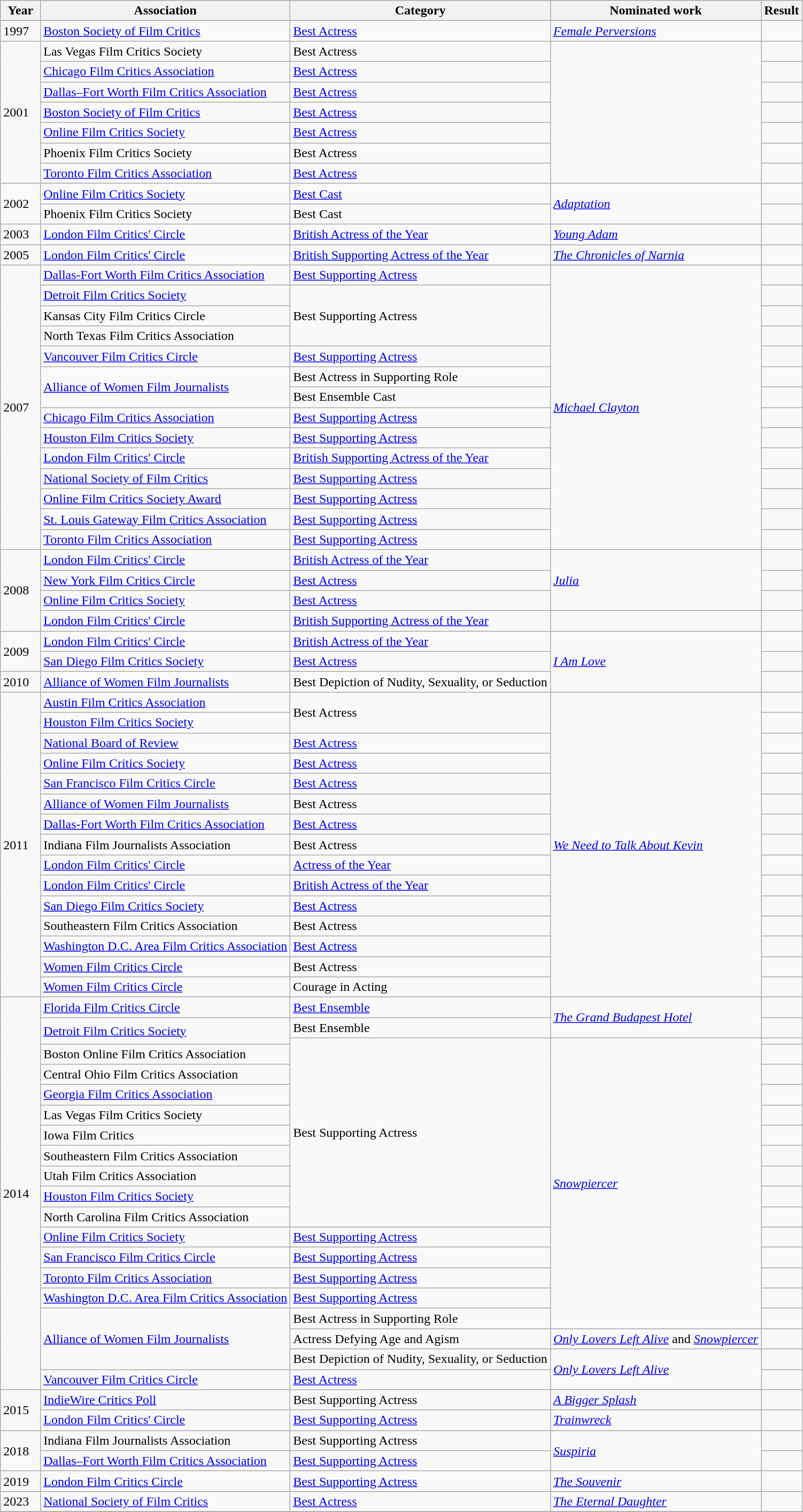<table class="wikitable sortable">
<tr>
<th width=5%>Year</th>
<th>Association</th>
<th>Category</th>
<th>Nominated work</th>
<th>Result</th>
</tr>
<tr>
<td>1997</td>
<td><a href='#'>Boston Society of Film Critics</a></td>
<td><a href='#'>Best Actress</a></td>
<td><em><a href='#'>Female Perversions</a></em></td>
<td></td>
</tr>
<tr>
<td rowspan="7">2001</td>
<td>Las Vegas Film Critics Society</td>
<td>Best Actress</td>
<td rowspan="7"><em></em></td>
<td></td>
</tr>
<tr>
<td><a href='#'>Chicago Film Critics Association</a></td>
<td><a href='#'>Best Actress</a></td>
<td></td>
</tr>
<tr>
<td><a href='#'>Dallas–Fort Worth Film Critics Association</a></td>
<td><a href='#'>Best Actress</a></td>
<td></td>
</tr>
<tr>
<td><a href='#'>Boston Society of Film Critics</a></td>
<td><a href='#'>Best Actress</a></td>
<td></td>
</tr>
<tr>
<td><a href='#'>Online Film Critics Society</a></td>
<td><a href='#'>Best Actress</a></td>
<td></td>
</tr>
<tr>
<td>Phoenix Film Critics Society</td>
<td>Best Actress</td>
<td></td>
</tr>
<tr>
<td><a href='#'>Toronto Film Critics Association</a></td>
<td><a href='#'>Best Actress</a></td>
<td></td>
</tr>
<tr>
<td rowspan="2">2002</td>
<td><a href='#'>Online Film Critics Society</a></td>
<td><a href='#'>Best Cast</a></td>
<td rowspan="2"><em><a href='#'>Adaptation</a></em></td>
<td></td>
</tr>
<tr>
<td>Phoenix Film Critics Society</td>
<td>Best Cast</td>
<td></td>
</tr>
<tr>
<td>2003</td>
<td><a href='#'>London Film Critics' Circle</a></td>
<td><a href='#'>British Actress of the Year</a></td>
<td><em><a href='#'>Young Adam</a></em></td>
<td></td>
</tr>
<tr>
<td>2005</td>
<td><a href='#'>London Film Critics' Circle</a></td>
<td><a href='#'>British Supporting Actress of the Year</a></td>
<td><em><a href='#'>The Chronicles of Narnia</a></em></td>
<td></td>
</tr>
<tr>
<td rowspan="14">2007</td>
<td><a href='#'>Dallas-Fort Worth Film Critics Association</a></td>
<td><a href='#'>Best Supporting Actress</a></td>
<td rowspan="14"><em><a href='#'>Michael Clayton</a></em></td>
<td></td>
</tr>
<tr>
<td><a href='#'>Detroit Film Critics Society</a></td>
<td rowspan="3">Best Supporting Actress</td>
<td></td>
</tr>
<tr>
<td>Kansas City Film Critics Circle</td>
<td></td>
</tr>
<tr>
<td>North Texas Film Critics Association</td>
<td></td>
</tr>
<tr>
<td><a href='#'>Vancouver Film Critics Circle</a></td>
<td><a href='#'>Best Supporting Actress</a></td>
<td></td>
</tr>
<tr>
<td rowspan="2"><a href='#'>Alliance of Women Film Journalists</a></td>
<td>Best Actress in Supporting Role</td>
<td></td>
</tr>
<tr>
<td>Best Ensemble Cast</td>
<td></td>
</tr>
<tr>
<td><a href='#'>Chicago Film Critics Association</a></td>
<td><a href='#'>Best Supporting Actress</a></td>
<td></td>
</tr>
<tr>
<td><a href='#'>Houston Film Critics Society</a></td>
<td><a href='#'>Best Supporting Actress</a></td>
<td></td>
</tr>
<tr>
<td><a href='#'>London Film Critics' Circle</a></td>
<td><a href='#'>British Supporting Actress of the Year</a></td>
<td></td>
</tr>
<tr>
<td><a href='#'>National Society of Film Critics</a></td>
<td><a href='#'>Best Supporting Actress</a></td>
<td></td>
</tr>
<tr>
<td><a href='#'>Online Film Critics Society Award</a></td>
<td><a href='#'>Best Supporting Actress</a></td>
<td></td>
</tr>
<tr>
<td><a href='#'>St. Louis Gateway Film Critics Association</a></td>
<td><a href='#'>Best Supporting Actress</a></td>
<td></td>
</tr>
<tr>
<td><a href='#'>Toronto Film Critics Association</a></td>
<td><a href='#'>Best Supporting Actress</a></td>
<td></td>
</tr>
<tr>
<td rowspan="4">2008</td>
<td><a href='#'>London Film Critics' Circle</a></td>
<td><a href='#'>British Actress of the Year</a></td>
<td rowspan="3"><em><a href='#'>Julia</a></em></td>
<td></td>
</tr>
<tr>
<td><a href='#'>New York Film Critics Circle</a></td>
<td><a href='#'>Best Actress</a></td>
<td></td>
</tr>
<tr>
<td><a href='#'>Online Film Critics Society</a></td>
<td><a href='#'>Best Actress</a></td>
<td></td>
</tr>
<tr>
<td><a href='#'>London Film Critics' Circle</a></td>
<td><a href='#'>British Supporting Actress of the Year</a></td>
<td rowspan="1"><em></em></td>
<td></td>
</tr>
<tr>
<td rowspan="2">2009</td>
<td><a href='#'>London Film Critics' Circle</a></td>
<td><a href='#'>British Actress of the Year</a></td>
<td rowspan="3"><em><a href='#'>I Am Love</a></em></td>
<td></td>
</tr>
<tr>
<td><a href='#'>San Diego Film Critics Society</a></td>
<td><a href='#'>Best Actress</a></td>
<td></td>
</tr>
<tr>
<td>2010</td>
<td><a href='#'>Alliance of Women Film Journalists</a></td>
<td>Best Depiction of Nudity, Sexuality, or Seduction</td>
<td></td>
</tr>
<tr>
<td rowspan="15">2011</td>
<td><a href='#'>Austin Film Critics Association</a></td>
<td rowspan="2">Best Actress</td>
<td rowspan="15"><em><a href='#'>We Need to Talk About Kevin</a></em></td>
<td></td>
</tr>
<tr>
<td><a href='#'>Houston Film Critics Society</a></td>
<td></td>
</tr>
<tr>
<td><a href='#'>National Board of Review</a></td>
<td><a href='#'>Best Actress</a></td>
<td></td>
</tr>
<tr>
<td><a href='#'>Online Film Critics Society</a></td>
<td><a href='#'>Best Actress</a></td>
<td></td>
</tr>
<tr>
<td><a href='#'>San Francisco Film Critics Circle</a></td>
<td><a href='#'>Best Actress</a></td>
<td></td>
</tr>
<tr>
<td><a href='#'>Alliance of Women Film Journalists</a></td>
<td>Best Actress</td>
<td></td>
</tr>
<tr>
<td><a href='#'>Dallas-Fort Worth Film Critics Association</a></td>
<td><a href='#'>Best Actress</a></td>
<td></td>
</tr>
<tr>
<td>Indiana Film Journalists Association</td>
<td>Best Actress</td>
<td></td>
</tr>
<tr>
<td><a href='#'>London Film Critics' Circle</a></td>
<td><a href='#'>Actress of the Year</a></td>
<td></td>
</tr>
<tr>
<td><a href='#'>London Film Critics' Circle</a></td>
<td><a href='#'>British Actress of the Year</a></td>
<td></td>
</tr>
<tr>
<td><a href='#'>San Diego Film Critics Society</a></td>
<td><a href='#'>Best Actress</a></td>
<td></td>
</tr>
<tr>
<td>Southeastern Film Critics Association</td>
<td>Best Actress</td>
<td></td>
</tr>
<tr>
<td><a href='#'>Washington D.C. Area Film Critics Association</a></td>
<td><a href='#'>Best Actress</a></td>
<td></td>
</tr>
<tr>
<td><a href='#'>Women Film Critics Circle</a></td>
<td>Best Actress</td>
<td></td>
</tr>
<tr>
<td><a href='#'>Women Film Critics Circle</a></td>
<td>Courage in Acting</td>
<td></td>
</tr>
<tr>
<td rowspan="20">2014</td>
<td><a href='#'>Florida Film Critics Circle</a></td>
<td><a href='#'>Best Ensemble</a></td>
<td rowspan="2"><em><a href='#'>The Grand Budapest Hotel</a></em></td>
<td></td>
</tr>
<tr>
<td rowspan="2"><a href='#'>Detroit Film Critics Society</a></td>
<td>Best Ensemble</td>
<td></td>
</tr>
<tr>
<td rowspan="10">Best Supporting Actress</td>
<td rowspan="15"><em><a href='#'>Snowpiercer</a></em></td>
<td></td>
</tr>
<tr>
<td>Boston Online Film Critics Association</td>
<td></td>
</tr>
<tr>
<td>Central Ohio Film Critics Association</td>
<td></td>
</tr>
<tr>
<td><a href='#'>Georgia Film Critics Association</a></td>
<td></td>
</tr>
<tr>
<td>Las Vegas Film Critics Society</td>
<td></td>
</tr>
<tr>
<td>Iowa Film Critics</td>
<td></td>
</tr>
<tr>
<td>Southeastern Film Critics Association</td>
<td></td>
</tr>
<tr>
<td>Utah Film Critics Association</td>
<td></td>
</tr>
<tr>
<td><a href='#'>Houston Film Critics Society</a></td>
<td></td>
</tr>
<tr>
<td>North Carolina Film Critics Association</td>
<td></td>
</tr>
<tr>
<td><a href='#'>Online Film Critics Society</a></td>
<td><a href='#'>Best Supporting Actress</a></td>
<td></td>
</tr>
<tr>
<td><a href='#'>San Francisco Film Critics Circle</a></td>
<td><a href='#'>Best Supporting Actress</a></td>
<td></td>
</tr>
<tr>
<td><a href='#'>Toronto Film Critics Association</a></td>
<td><a href='#'>Best Supporting Actress</a></td>
<td></td>
</tr>
<tr>
<td><a href='#'>Washington D.C. Area Film Critics Association</a></td>
<td><a href='#'>Best Supporting Actress</a></td>
<td></td>
</tr>
<tr>
<td rowspan="3"><a href='#'>Alliance of Women Film Journalists</a></td>
<td>Best Actress in Supporting Role</td>
<td></td>
</tr>
<tr>
<td>Actress Defying Age and Agism</td>
<td><em><a href='#'>Only Lovers Left Alive</a></em> and <em><a href='#'>Snowpiercer</a></em></td>
<td></td>
</tr>
<tr>
<td>Best Depiction of Nudity, Sexuality, or Seduction</td>
<td rowspan="2"><em><a href='#'>Only Lovers Left Alive</a></em></td>
<td></td>
</tr>
<tr>
<td><a href='#'>Vancouver Film Critics Circle</a></td>
<td><a href='#'>Best Actress</a></td>
<td></td>
</tr>
<tr>
<td rowspan="2">2015</td>
<td><a href='#'>IndieWire Critics Poll</a></td>
<td>Best Supporting Actress</td>
<td><em><a href='#'>A Bigger Splash</a></em></td>
<td></td>
</tr>
<tr>
<td><a href='#'>London Film Critics' Circle</a></td>
<td><a href='#'>Best Supporting Actress</a></td>
<td><em><a href='#'>Trainwreck</a></em></td>
<td></td>
</tr>
<tr>
<td rowspan="2">2018</td>
<td>Indiana Film Journalists Association</td>
<td>Best Supporting Actress</td>
<td rowspan="2"><em><a href='#'>Suspiria</a></em></td>
<td></td>
</tr>
<tr>
<td><a href='#'>Dallas–Fort Worth Film Critics Association</a></td>
<td><a href='#'>Best Supporting Actress</a></td>
<td></td>
</tr>
<tr>
<td>2019</td>
<td><a href='#'>London Film Critics Circle</a></td>
<td><a href='#'>Best Supporting Actress</a></td>
<td><em><a href='#'>The Souvenir</a></em></td>
<td></td>
</tr>
<tr>
<td>2023</td>
<td><a href='#'>National Society of Film Critics</a></td>
<td><a href='#'>Best Actress</a></td>
<td><em><a href='#'>The Eternal Daughter</a></em></td>
<td></td>
</tr>
<tr>
</tr>
</table>
